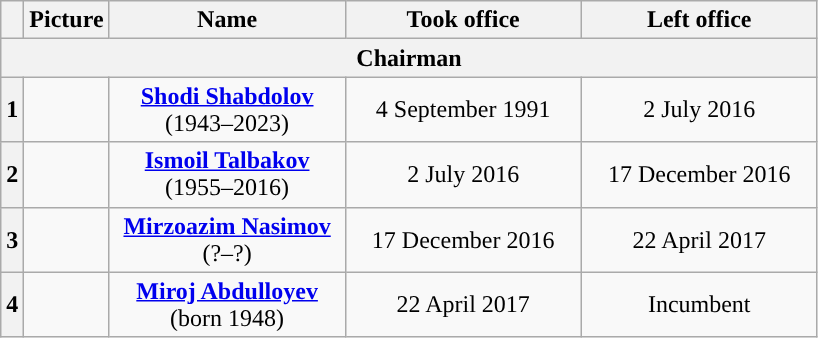<table class="wikitable" style="text-align:center">
<tr>
<th></th>
<th>Picture</th>
<th width="150">Name<br></th>
<th width="150">Took office</th>
<th width="150">Left office</th>
</tr>
<tr>
<th colspan="5" align="center">Chairman</th>
</tr>
<tr>
<th style="background:">1</th>
<td></td>
<td><strong><a href='#'>Shodi Shabdolov</a></strong><br>(1943–2023)</td>
<td>4 September 1991</td>
<td>2 July 2016</td>
</tr>
<tr>
<th style="background:">2</th>
<td></td>
<td><strong><a href='#'>Ismoil Talbakov</a></strong><br>(1955–2016)</td>
<td>2 July 2016</td>
<td>17 December 2016</td>
</tr>
<tr>
<th style="background:">3</th>
<td></td>
<td><strong><a href='#'>Mirzoazim Nasimov</a></strong><br>(?–?)</td>
<td>17 December 2016</td>
<td>22 April 2017</td>
</tr>
<tr>
<th style="background:">4</th>
<td></td>
<td><strong><a href='#'>Miroj Abdulloyev</a></strong><br>(born 1948)</td>
<td>22 April 2017</td>
<td>Incumbent</td>
</tr>
</table>
